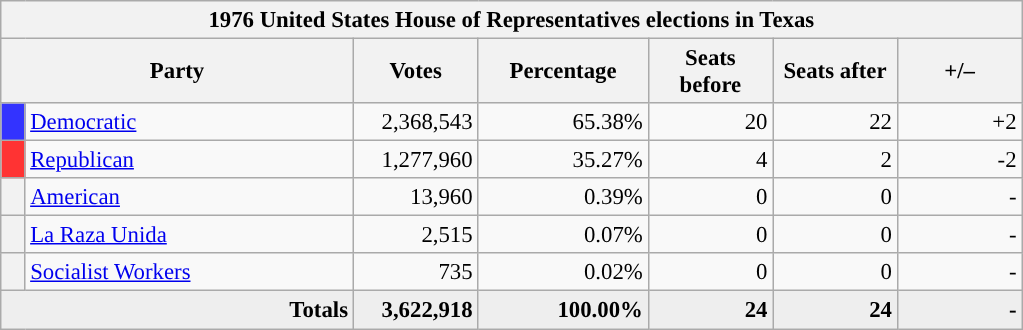<table class="wikitable" style="font-size: 95%;">
<tr>
<th colspan="7">1976 United States House of Representatives elections in Texas</th>
</tr>
<tr>
<th colspan="2" style="width: 15em">Party</th>
<th style="width: 5em">Votes</th>
<th style="width: 7em">Percentage</th>
<th style="width: 5em">Seats before</th>
<th style="width: 5em">Seats after</th>
<th style="width: 5em">+/–</th>
</tr>
<tr>
<th style="background-color:#3333FF; width: 3px"></th>
<td style="width: 130px"><a href='#'>Democratic</a></td>
<td align="right">2,368,543</td>
<td align="right">65.38%</td>
<td align="right">20</td>
<td align="right">22</td>
<td align="right">+2</td>
</tr>
<tr>
<th style="background-color:#FF3333; width: 3px"></th>
<td style="width: 130px"><a href='#'>Republican</a></td>
<td align="right">1,277,960</td>
<td align="right">35.27%</td>
<td align="right">4</td>
<td align="right">2</td>
<td align="right">-2</td>
</tr>
<tr>
<th style="background-color:"></th>
<td style="width: 130px"><a href='#'>American</a></td>
<td align="right">13,960</td>
<td align="right">0.39%</td>
<td align="right">0</td>
<td align="right">0</td>
<td align="right">-</td>
</tr>
<tr>
<th style="background-color:"></th>
<td style="width: 130px"><a href='#'>La Raza Unida</a></td>
<td align="right">2,515</td>
<td align="right">0.07%</td>
<td align="right">0</td>
<td align="right">0</td>
<td align="right">-</td>
</tr>
<tr>
<th style="background-color:"></th>
<td style="width: 130px"><a href='#'>Socialist Workers</a></td>
<td align="right">735</td>
<td align="right">0.02%</td>
<td align="right">0</td>
<td align="right">0</td>
<td align="right">-</td>
</tr>
<tr bgcolor="#EEEEEE">
<td colspan="2" align="right"><strong>Totals</strong></td>
<td align="right"><strong>3,622,918</strong></td>
<td align="right"><strong>100.00%</strong></td>
<td align="right"><strong>24</strong></td>
<td align="right"><strong>24</strong></td>
<td align="right"><strong>-</strong></td>
</tr>
</table>
